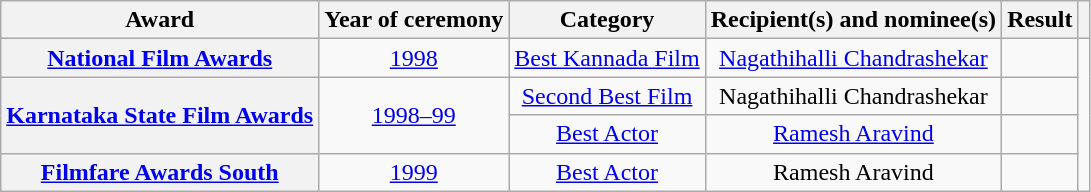<table class="wikitable plainrowheaders sortable" style="text-align:center;">
<tr>
<th scope="col">Award</th>
<th scope="col">Year of ceremony</th>
<th scope="col">Category</th>
<th scope="col">Recipient(s) and nominee(s)</th>
<th scope="col">Result</th>
<th scope="col" class="unsortable"></th>
</tr>
<tr>
<th scope="row" style="text-align:center;"><a href='#'>National Film Awards</a></th>
<td><a href='#'>1998</a></td>
<td><a href='#'>Best Kannada Film</a></td>
<td><a href='#'>Nagathihalli Chandrashekar</a></td>
<td></td>
<td rowspan="11"></td>
</tr>
<tr>
<th scope="row" rowspan="2" style="text-align:center;"><a href='#'>Karnataka State Film Awards</a></th>
<td rowspan="2"><a href='#'>1998–99</a></td>
<td><a href='#'>Second Best Film</a></td>
<td>Nagathihalli Chandrashekar</td>
<td></td>
</tr>
<tr>
<td><a href='#'>Best Actor</a></td>
<td><a href='#'>Ramesh Aravind</a></td>
<td></td>
</tr>
<tr>
<th scope="row" style="text-align:center;"><a href='#'>Filmfare Awards South</a></th>
<td><a href='#'>1999</a></td>
<td><a href='#'>Best Actor</a></td>
<td>Ramesh Aravind</td>
<td></td>
</tr>
</table>
